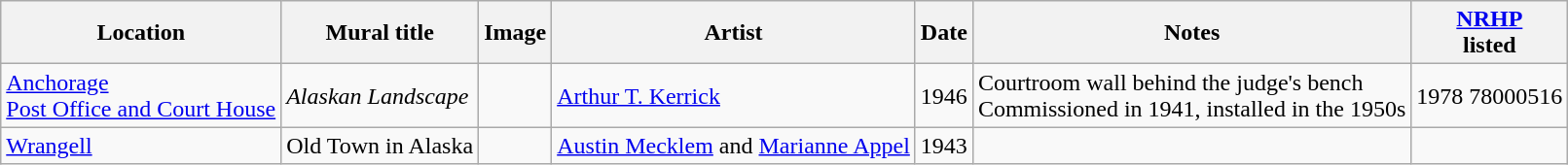<table class="wikitable sortable">
<tr>
<th>Location</th>
<th>Mural title</th>
<th>Image</th>
<th>Artist</th>
<th>Date</th>
<th>Notes</th>
<th><a href='#'>NRHP</a><br>listed</th>
</tr>
<tr>
<td><a href='#'>Anchorage</a><br><a href='#'>Post Office and Court House</a></td>
<td><em>Alaskan Landscape</em></td>
<td></td>
<td><a href='#'>Arthur T. Kerrick</a></td>
<td>1946</td>
<td>Courtroom wall behind the judge's bench<br> Commissioned in 1941, installed in the 1950s</td>
<td>1978 78000516</td>
</tr>
<tr>
<td><a href='#'>Wrangell</a></td>
<td>Old Town in Alaska</td>
<td></td>
<td><a href='#'>Austin Mecklem</a> and <a href='#'>Marianne Appel</a></td>
<td>1943</td>
<td></td>
<td></td>
</tr>
</table>
